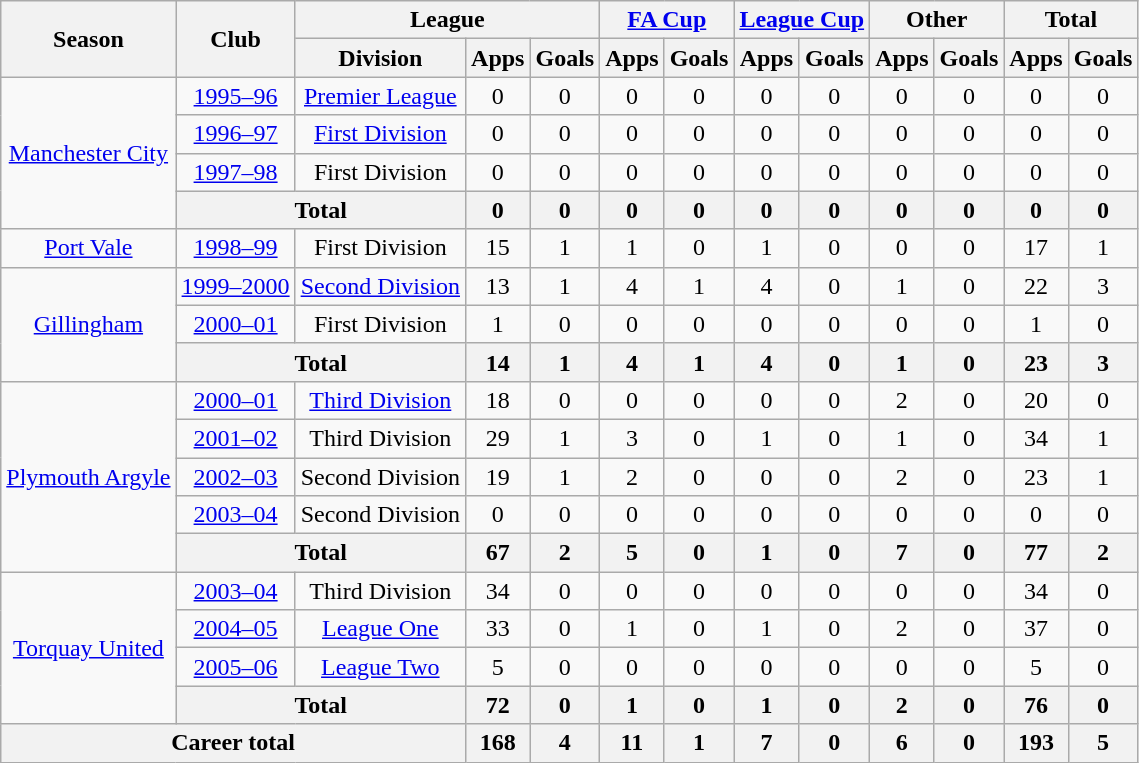<table class="wikitable" style="text-align:center">
<tr>
<th rowspan="2">Season</th>
<th rowspan="2">Club</th>
<th colspan="3">League</th>
<th colspan="2"><a href='#'>FA Cup</a></th>
<th colspan="2"><a href='#'>League Cup</a></th>
<th colspan="2">Other</th>
<th colspan="2">Total</th>
</tr>
<tr>
<th>Division</th>
<th>Apps</th>
<th>Goals</th>
<th>Apps</th>
<th>Goals</th>
<th>Apps</th>
<th>Goals</th>
<th>Apps</th>
<th>Goals</th>
<th>Apps</th>
<th>Goals</th>
</tr>
<tr>
<td rowspan="4"><a href='#'>Manchester City</a></td>
<td><a href='#'>1995–96</a></td>
<td><a href='#'>Premier League</a></td>
<td>0</td>
<td>0</td>
<td>0</td>
<td>0</td>
<td>0</td>
<td>0</td>
<td>0</td>
<td>0</td>
<td>0</td>
<td>0</td>
</tr>
<tr>
<td><a href='#'>1996–97</a></td>
<td><a href='#'>First Division</a></td>
<td>0</td>
<td>0</td>
<td>0</td>
<td>0</td>
<td>0</td>
<td>0</td>
<td>0</td>
<td>0</td>
<td>0</td>
<td>0</td>
</tr>
<tr>
<td><a href='#'>1997–98</a></td>
<td>First Division</td>
<td>0</td>
<td>0</td>
<td>0</td>
<td>0</td>
<td>0</td>
<td>0</td>
<td>0</td>
<td>0</td>
<td>0</td>
<td>0</td>
</tr>
<tr>
<th colspan="2">Total</th>
<th>0</th>
<th>0</th>
<th>0</th>
<th>0</th>
<th>0</th>
<th>0</th>
<th>0</th>
<th>0</th>
<th>0</th>
<th>0</th>
</tr>
<tr>
<td><a href='#'>Port Vale</a></td>
<td><a href='#'>1998–99</a></td>
<td>First Division</td>
<td>15</td>
<td>1</td>
<td>1</td>
<td>0</td>
<td>1</td>
<td>0</td>
<td>0</td>
<td>0</td>
<td>17</td>
<td>1</td>
</tr>
<tr>
<td rowspan="3"><a href='#'>Gillingham</a></td>
<td><a href='#'>1999–2000</a></td>
<td><a href='#'>Second Division</a></td>
<td>13</td>
<td>1</td>
<td>4</td>
<td>1</td>
<td>4</td>
<td>0</td>
<td>1</td>
<td>0</td>
<td>22</td>
<td>3</td>
</tr>
<tr>
<td><a href='#'>2000–01</a></td>
<td>First Division</td>
<td>1</td>
<td>0</td>
<td>0</td>
<td>0</td>
<td>0</td>
<td>0</td>
<td>0</td>
<td>0</td>
<td>1</td>
<td>0</td>
</tr>
<tr>
<th colspan="2">Total</th>
<th>14</th>
<th>1</th>
<th>4</th>
<th>1</th>
<th>4</th>
<th>0</th>
<th>1</th>
<th>0</th>
<th>23</th>
<th>3</th>
</tr>
<tr>
<td rowspan="5"><a href='#'>Plymouth Argyle</a></td>
<td><a href='#'>2000–01</a></td>
<td><a href='#'>Third Division</a></td>
<td>18</td>
<td>0</td>
<td>0</td>
<td>0</td>
<td>0</td>
<td>0</td>
<td>2</td>
<td>0</td>
<td>20</td>
<td>0</td>
</tr>
<tr>
<td><a href='#'>2001–02</a></td>
<td>Third Division</td>
<td>29</td>
<td>1</td>
<td>3</td>
<td>0</td>
<td>1</td>
<td>0</td>
<td>1</td>
<td>0</td>
<td>34</td>
<td>1</td>
</tr>
<tr>
<td><a href='#'>2002–03</a></td>
<td>Second Division</td>
<td>19</td>
<td>1</td>
<td>2</td>
<td>0</td>
<td>0</td>
<td>0</td>
<td>2</td>
<td>0</td>
<td>23</td>
<td>1</td>
</tr>
<tr>
<td><a href='#'>2003–04</a></td>
<td>Second Division</td>
<td>0</td>
<td>0</td>
<td>0</td>
<td>0</td>
<td>0</td>
<td>0</td>
<td>0</td>
<td>0</td>
<td>0</td>
<td>0</td>
</tr>
<tr>
<th colspan="2">Total</th>
<th>67</th>
<th>2</th>
<th>5</th>
<th>0</th>
<th>1</th>
<th>0</th>
<th>7</th>
<th>0</th>
<th>77</th>
<th>2</th>
</tr>
<tr>
<td rowspan="4"><a href='#'>Torquay United</a></td>
<td><a href='#'>2003–04</a></td>
<td>Third Division</td>
<td>34</td>
<td>0</td>
<td>0</td>
<td>0</td>
<td>0</td>
<td>0</td>
<td>0</td>
<td>0</td>
<td>34</td>
<td>0</td>
</tr>
<tr>
<td><a href='#'>2004–05</a></td>
<td><a href='#'>League One</a></td>
<td>33</td>
<td>0</td>
<td>1</td>
<td>0</td>
<td>1</td>
<td>0</td>
<td>2</td>
<td>0</td>
<td>37</td>
<td>0</td>
</tr>
<tr>
<td><a href='#'>2005–06</a></td>
<td><a href='#'>League Two</a></td>
<td>5</td>
<td>0</td>
<td>0</td>
<td>0</td>
<td>0</td>
<td>0</td>
<td>0</td>
<td>0</td>
<td>5</td>
<td>0</td>
</tr>
<tr>
<th colspan="2">Total</th>
<th>72</th>
<th>0</th>
<th>1</th>
<th>0</th>
<th>1</th>
<th>0</th>
<th>2</th>
<th>0</th>
<th>76</th>
<th>0</th>
</tr>
<tr>
<th colspan="3">Career total</th>
<th>168</th>
<th>4</th>
<th>11</th>
<th>1</th>
<th>7</th>
<th>0</th>
<th>6</th>
<th>0</th>
<th>193</th>
<th>5</th>
</tr>
</table>
